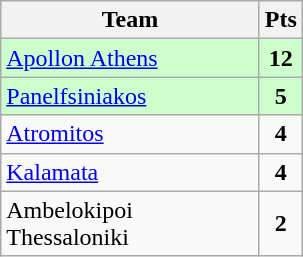<table class="wikitable" style="text-align: center;">
<tr>
<th width=165>Team</th>
<th width=20>Pts</th>
</tr>
<tr bgcolor="#ccffcc">
<td align=left><a href='#'>Apollon Athens</a></td>
<td><strong>12</strong></td>
</tr>
<tr bgcolor="#ccffcc">
<td align=left><a href='#'>Panelfsiniakos</a></td>
<td><strong>5</strong></td>
</tr>
<tr>
<td align=left><a href='#'>Atromitos</a></td>
<td><strong>4</strong></td>
</tr>
<tr>
<td align=left><a href='#'>Kalamata</a></td>
<td><strong>4</strong></td>
</tr>
<tr>
<td align=left>Ambelokipoi Thessaloniki</td>
<td><strong>2</strong></td>
</tr>
</table>
